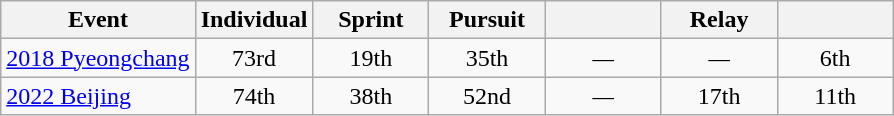<table class="wikitable" style="text-align: center;">
<tr ">
<th>Event</th>
<th style="width:70px;">Individual</th>
<th style="width:70px;">Sprint</th>
<th style="width:70px;">Pursuit</th>
<th style="width:70px;"></th>
<th style="width:70px;">Relay</th>
<th style="width:70px;"></th>
</tr>
<tr>
<td align=left> <a href='#'>2018 Pyeongchang</a></td>
<td>73rd</td>
<td>19th</td>
<td>35th</td>
<td><em>—</em></td>
<td><em>—</em></td>
<td>6th</td>
</tr>
<tr>
<td align=left> <a href='#'>2022 Beijing</a></td>
<td>74th</td>
<td>38th</td>
<td>52nd</td>
<td><em>—</em></td>
<td>17th</td>
<td>11th</td>
</tr>
</table>
